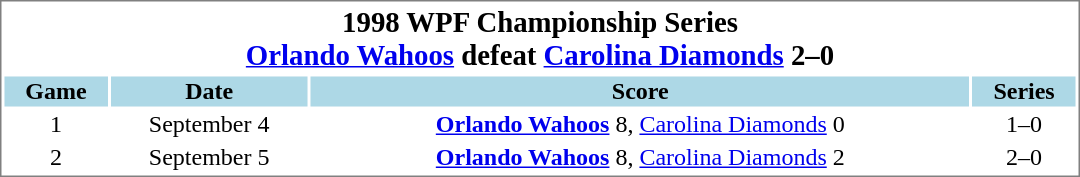<table cellpadding="1"  style="min-width:45em;text-align:center;font-size:100%; border:1px solid gray;">
<tr style="font-size:larger;">
<th colspan=8>1998 WPF Championship Series<br><strong><a href='#'>Orlando Wahoos</a></strong> defeat <a href='#'>Carolina Diamonds</a> 2–0</th>
</tr>
<tr style="background:lightblue;">
<th>Game</th>
<th>Date</th>
<th>Score</th>
<th>Series<br></th>
</tr>
<tr>
<td>1</td>
<td>September 4</td>
<td><strong><a href='#'>Orlando Wahoos</a></strong> 8, <a href='#'>Carolina Diamonds</a> 0</td>
<td>1–0</td>
</tr>
<tr>
<td>2</td>
<td>September 5</td>
<td><strong><a href='#'>Orlando Wahoos</a></strong> 8, <a href='#'>Carolina Diamonds</a> 2</td>
<td>2–0</td>
</tr>
</table>
